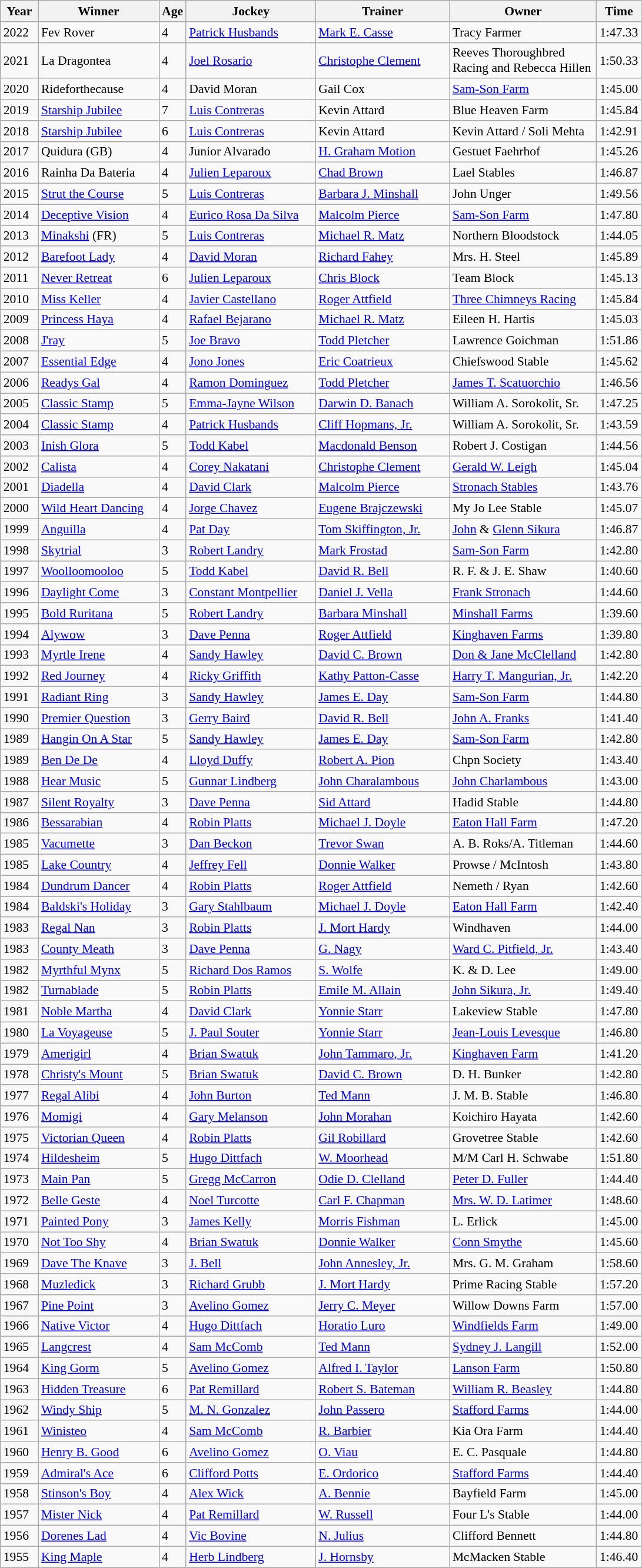<table class="wikitable sortable" style="font-size:90%">
<tr>
<th width="36px">Year<br></th>
<th width="130px">Winner<br></th>
<th>Age<br></th>
<th width="140px">Jockey<br></th>
<th width="145px">Trainer<br></th>
<th width="160px">Owner<br></th>
<th>Time</th>
</tr>
<tr>
<td>2022</td>
<td>Fev Rover</td>
<td>4</td>
<td><a href='#'>Patrick Husbands</a></td>
<td><a href='#'>Mark E. Casse</a></td>
<td>Tracy Farmer</td>
<td>1:47.33</td>
</tr>
<tr>
<td>2021</td>
<td>La Dragontea</td>
<td>4</td>
<td><a href='#'>Joel Rosario</a></td>
<td><a href='#'>Christophe Clement</a></td>
<td>Reeves Thoroughbred Racing and Rebecca Hillen</td>
<td>1:50.33</td>
</tr>
<tr>
<td>2020</td>
<td>Rideforthecause</td>
<td>4</td>
<td>David Moran</td>
<td>Gail Cox</td>
<td><a href='#'>Sam-Son Farm</a></td>
<td>1:45.00</td>
</tr>
<tr>
<td>2019</td>
<td><a href='#'>Starship Jubilee</a></td>
<td>7</td>
<td><a href='#'>Luis Contreras</a></td>
<td>Kevin Attard</td>
<td>Blue Heaven Farm</td>
<td>1:45.84</td>
</tr>
<tr>
<td>2018</td>
<td><a href='#'>Starship Jubilee</a></td>
<td>6</td>
<td><a href='#'>Luis Contreras</a></td>
<td>Kevin Attard</td>
<td>Kevin Attard / Soli Mehta</td>
<td>1:42.91</td>
</tr>
<tr>
<td>2017</td>
<td>Quidura (GB)</td>
<td>4</td>
<td>Junior Alvarado</td>
<td><a href='#'>H. Graham Motion</a></td>
<td>Gestuet Faehrhof</td>
<td>1:45.26</td>
</tr>
<tr>
<td>2016</td>
<td>Rainha Da Bateria</td>
<td>4</td>
<td><a href='#'>Julien Leparoux</a></td>
<td><a href='#'>Chad Brown</a></td>
<td>Lael Stables</td>
<td>1:46.87</td>
</tr>
<tr>
<td>2015</td>
<td><a href='#'>Strut the Course</a></td>
<td>5</td>
<td><a href='#'>Luis Contreras</a></td>
<td><a href='#'>Barbara J. Minshall</a></td>
<td>John Unger</td>
<td>1:49.56</td>
</tr>
<tr>
<td>2014</td>
<td><a href='#'>Deceptive Vision</a></td>
<td>4</td>
<td><a href='#'>Eurico Rosa Da Silva</a></td>
<td><a href='#'>Malcolm Pierce</a></td>
<td><a href='#'>Sam-Son Farm</a></td>
<td>1:47.80</td>
</tr>
<tr>
<td>2013</td>
<td><a href='#'>Minakshi</a> (FR)</td>
<td>5</td>
<td><a href='#'>Luis Contreras</a></td>
<td><a href='#'>Michael R. Matz</a></td>
<td>Northern Bloodstock</td>
<td>1:44.05</td>
</tr>
<tr>
<td>2012</td>
<td><a href='#'>Barefoot Lady</a></td>
<td>4</td>
<td><a href='#'>David Moran</a></td>
<td><a href='#'>Richard Fahey</a></td>
<td>Mrs. H. Steel</td>
<td>1:45.89</td>
</tr>
<tr>
<td>2011</td>
<td><a href='#'>Never Retreat</a></td>
<td>6</td>
<td><a href='#'>Julien Leparoux</a></td>
<td><a href='#'>Chris Block</a></td>
<td>Team Block</td>
<td>1:45.13</td>
</tr>
<tr>
<td>2010</td>
<td><a href='#'>Miss Keller</a></td>
<td>4</td>
<td><a href='#'>Javier Castellano</a></td>
<td><a href='#'>Roger Attfield</a></td>
<td><a href='#'>Three Chimneys Racing</a></td>
<td>1:45.84</td>
</tr>
<tr>
<td>2009</td>
<td><a href='#'>Princess Haya</a></td>
<td>4</td>
<td><a href='#'>Rafael Bejarano</a></td>
<td><a href='#'>Michael R. Matz</a></td>
<td>Eileen H. Hartis</td>
<td>1:45.03</td>
</tr>
<tr>
<td>2008</td>
<td><a href='#'>J'ray</a></td>
<td>5</td>
<td><a href='#'>Joe Bravo</a></td>
<td><a href='#'>Todd Pletcher</a></td>
<td>Lawrence Goichman</td>
<td>1:51.86</td>
</tr>
<tr>
<td>2007</td>
<td><a href='#'>Essential Edge</a></td>
<td>4</td>
<td><a href='#'>Jono Jones</a></td>
<td><a href='#'>Eric Coatrieux</a></td>
<td>Chiefswood Stable</td>
<td>1:45.62</td>
</tr>
<tr>
<td>2006</td>
<td><a href='#'>Readys Gal</a></td>
<td>4</td>
<td><a href='#'>Ramon Dominguez</a></td>
<td><a href='#'>Todd Pletcher</a></td>
<td><a href='#'>James T. Scatuorchio</a></td>
<td>1:46.56</td>
</tr>
<tr>
<td>2005</td>
<td><a href='#'>Classic Stamp</a></td>
<td>5</td>
<td><a href='#'>Emma-Jayne Wilson</a></td>
<td><a href='#'>Darwin D. Banach</a></td>
<td>William A. Sorokolit, Sr.</td>
<td>1:47.25</td>
</tr>
<tr>
<td>2004</td>
<td><a href='#'>Classic Stamp</a></td>
<td>4</td>
<td><a href='#'>Patrick Husbands</a></td>
<td><a href='#'>Cliff Hopmans, Jr.</a></td>
<td>William A. Sorokolit, Sr.</td>
<td>1:43.59</td>
</tr>
<tr>
<td>2003</td>
<td><a href='#'>Inish Glora</a></td>
<td>5</td>
<td><a href='#'>Todd Kabel</a></td>
<td><a href='#'>Macdonald Benson</a></td>
<td>Robert J. Costigan</td>
<td>1:44.56</td>
</tr>
<tr>
<td>2002</td>
<td><a href='#'>Calista</a></td>
<td>4</td>
<td><a href='#'>Corey Nakatani</a></td>
<td><a href='#'>Christophe Clement</a></td>
<td><a href='#'>Gerald W. Leigh</a></td>
<td>1:45.04</td>
</tr>
<tr>
<td>2001</td>
<td><a href='#'>Diadella</a></td>
<td>4</td>
<td><a href='#'>David Clark</a></td>
<td><a href='#'>Malcolm Pierce</a></td>
<td><a href='#'>Stronach Stables</a></td>
<td>1:43.76</td>
</tr>
<tr>
<td>2000</td>
<td><a href='#'>Wild Heart Dancing</a></td>
<td>4</td>
<td><a href='#'>Jorge Chavez</a></td>
<td><a href='#'>Eugene Brajczewski</a></td>
<td>My Jo Lee Stable</td>
<td>1:45.07</td>
</tr>
<tr>
<td>1999</td>
<td><a href='#'>Anguilla</a></td>
<td>4</td>
<td><a href='#'>Pat Day</a></td>
<td><a href='#'>Tom Skiffington, Jr.</a></td>
<td><a href='#'>John</a> & <a href='#'>Glenn Sikura</a></td>
<td>1:46.87</td>
</tr>
<tr>
<td>1998</td>
<td><a href='#'>Skytrial</a></td>
<td>3</td>
<td><a href='#'>Robert Landry</a></td>
<td><a href='#'>Mark Frostad</a></td>
<td><a href='#'>Sam-Son Farm</a></td>
<td>1:42.80</td>
</tr>
<tr>
<td>1997</td>
<td><a href='#'>Woolloomooloo</a></td>
<td>5</td>
<td><a href='#'>Todd Kabel</a></td>
<td><a href='#'>David R. Bell</a></td>
<td>R. F. & J. E. Shaw</td>
<td>1:40.60</td>
</tr>
<tr>
<td>1996</td>
<td><a href='#'>Daylight Come</a></td>
<td>3</td>
<td><a href='#'>Constant Montpellier</a></td>
<td><a href='#'>Daniel J. Vella</a></td>
<td><a href='#'>Frank Stronach</a></td>
<td>1:44.60</td>
</tr>
<tr>
<td>1995</td>
<td><a href='#'>Bold Ruritana</a></td>
<td>5</td>
<td><a href='#'>Robert Landry</a></td>
<td><a href='#'>Barbara Minshall</a></td>
<td><a href='#'>Minshall Farms</a></td>
<td>1:39.60</td>
</tr>
<tr>
<td>1994</td>
<td><a href='#'>Alywow</a></td>
<td>3</td>
<td><a href='#'>Dave Penna</a></td>
<td><a href='#'>Roger Attfield</a></td>
<td><a href='#'>Kinghaven Farms</a></td>
<td>1:39.80</td>
</tr>
<tr>
<td>1993</td>
<td><a href='#'>Myrtle Irene</a></td>
<td>4</td>
<td><a href='#'>Sandy Hawley</a></td>
<td><a href='#'>David C. Brown</a></td>
<td><a href='#'>Don & Jane McClelland</a></td>
<td>1:42.80</td>
</tr>
<tr>
<td>1992</td>
<td><a href='#'>Red Journey</a></td>
<td>4</td>
<td><a href='#'>Ricky Griffith</a></td>
<td><a href='#'>Kathy Patton-Casse</a></td>
<td><a href='#'>Harry T. Mangurian, Jr.</a></td>
<td>1:42.20</td>
</tr>
<tr>
<td>1991</td>
<td><a href='#'>Radiant Ring</a></td>
<td>3</td>
<td><a href='#'>Sandy Hawley</a></td>
<td><a href='#'>James E. Day</a></td>
<td><a href='#'>Sam-Son Farm</a></td>
<td>1:44.80</td>
</tr>
<tr>
<td>1990</td>
<td><a href='#'>Premier Question</a></td>
<td>3</td>
<td><a href='#'>Gerry Baird</a></td>
<td><a href='#'>David R. Bell</a></td>
<td><a href='#'>John A. Franks</a></td>
<td>1:41.40</td>
</tr>
<tr>
<td>1989</td>
<td><a href='#'>Hangin On A Star</a></td>
<td>5</td>
<td><a href='#'>Sandy Hawley</a></td>
<td><a href='#'>James E. Day</a></td>
<td><a href='#'>Sam-Son Farm</a></td>
<td>1:42.80</td>
</tr>
<tr>
<td>1989</td>
<td><a href='#'>Ben De De</a></td>
<td>4</td>
<td><a href='#'>Lloyd Duffy</a></td>
<td><a href='#'>Robert A. Pion</a></td>
<td>Chpn Society</td>
<td>1:43.40</td>
</tr>
<tr>
<td>1988</td>
<td><a href='#'>Hear Music</a></td>
<td>5</td>
<td><a href='#'>Gunnar Lindberg</a></td>
<td><a href='#'>John Charalambous</a></td>
<td><a href='#'>John Charlambous</a></td>
<td>1:43.00</td>
</tr>
<tr>
<td>1987</td>
<td><a href='#'>Silent Royalty</a></td>
<td>3</td>
<td><a href='#'>Dave Penna</a></td>
<td><a href='#'>Sid Attard</a></td>
<td>Hadid Stable</td>
<td>1:44.80</td>
</tr>
<tr>
<td>1986</td>
<td><a href='#'>Bessarabian</a></td>
<td>4</td>
<td><a href='#'>Robin Platts</a></td>
<td><a href='#'>Michael J. Doyle</a></td>
<td><a href='#'>Eaton Hall Farm</a></td>
<td>1:47.20</td>
</tr>
<tr>
<td>1985</td>
<td><a href='#'>Vacumette</a></td>
<td>3</td>
<td><a href='#'>Dan Beckon</a></td>
<td><a href='#'>Trevor Swan</a></td>
<td>A. B. Roks/A. Titleman</td>
<td>1:44.60</td>
</tr>
<tr>
<td>1985</td>
<td><a href='#'>Lake Country</a></td>
<td>4</td>
<td><a href='#'>Jeffrey Fell</a></td>
<td><a href='#'>Donnie Walker</a></td>
<td>Prowse / McIntosh</td>
<td>1:43.80</td>
</tr>
<tr>
<td>1984</td>
<td><a href='#'>Dundrum Dancer</a></td>
<td>4</td>
<td><a href='#'>Robin Platts</a></td>
<td><a href='#'>Roger Attfield</a></td>
<td>Nemeth / Ryan</td>
<td>1:42.60</td>
</tr>
<tr>
<td>1984</td>
<td><a href='#'>Baldski's Holiday</a></td>
<td>3</td>
<td><a href='#'>Gary Stahlbaum</a></td>
<td><a href='#'>Michael J. Doyle</a></td>
<td><a href='#'>Eaton Hall Farm</a></td>
<td>1:42.40</td>
</tr>
<tr>
<td>1983</td>
<td><a href='#'>Regal Nan</a></td>
<td>3</td>
<td><a href='#'>Robin Platts</a></td>
<td><a href='#'>J. Mort Hardy</a></td>
<td>Windhaven</td>
<td>1:44.00</td>
</tr>
<tr>
<td>1983</td>
<td><a href='#'>County Meath</a></td>
<td>3</td>
<td><a href='#'>Dave Penna</a></td>
<td><a href='#'>G. Nagy</a></td>
<td><a href='#'>Ward C. Pitfield, Jr.</a></td>
<td>1:43.40</td>
</tr>
<tr>
<td>1982</td>
<td><a href='#'>Myrthful Mynx</a></td>
<td>5</td>
<td><a href='#'>Richard Dos Ramos</a></td>
<td><a href='#'>S. Wolfe</a></td>
<td>K. & D. Lee</td>
<td>1:49.00</td>
</tr>
<tr>
<td>1982</td>
<td><a href='#'>Turnablade</a></td>
<td>5</td>
<td><a href='#'>Robin Platts</a></td>
<td><a href='#'>Emile M. Allain</a></td>
<td><a href='#'>John Sikura, Jr.</a></td>
<td>1:49.40</td>
</tr>
<tr>
<td>1981</td>
<td><a href='#'>Noble Martha</a></td>
<td>4</td>
<td><a href='#'>David Clark</a></td>
<td><a href='#'>Yonnie Starr</a></td>
<td>Lakeview Stable</td>
<td>1:47.80</td>
</tr>
<tr>
<td>1980</td>
<td><a href='#'>La Voyageuse</a></td>
<td>5</td>
<td><a href='#'>J. Paul Souter</a></td>
<td><a href='#'>Yonnie Starr</a></td>
<td><a href='#'>Jean-Louis Levesque</a></td>
<td>1:46.80</td>
</tr>
<tr>
<td>1979</td>
<td><a href='#'>Amerigirl</a></td>
<td>4</td>
<td><a href='#'>Brian Swatuk</a></td>
<td><a href='#'>John Tammaro, Jr.</a></td>
<td><a href='#'>Kinghaven Farm</a></td>
<td>1:41.20</td>
</tr>
<tr>
<td>1978</td>
<td><a href='#'>Christy's Mount</a></td>
<td>5</td>
<td><a href='#'>Brian Swatuk</a></td>
<td><a href='#'>David C. Brown</a></td>
<td>D. H. Bunker</td>
<td>1:42.80</td>
</tr>
<tr>
<td>1977</td>
<td><a href='#'>Regal Alibi</a></td>
<td>4</td>
<td><a href='#'>John Burton</a></td>
<td><a href='#'>Ted Mann</a></td>
<td>J. M. B. Stable</td>
<td>1:46.80</td>
</tr>
<tr>
<td>1976</td>
<td><a href='#'>Momigi</a></td>
<td>4</td>
<td><a href='#'>Gary Melanson</a></td>
<td><a href='#'>John Morahan</a></td>
<td>Koichiro Hayata</td>
<td>1:42.60</td>
</tr>
<tr>
<td>1975</td>
<td><a href='#'>Victorian Queen</a></td>
<td>4</td>
<td><a href='#'>Robin Platts</a></td>
<td><a href='#'>Gil Robillard</a></td>
<td>Grovetree Stable</td>
<td>1:42.60</td>
</tr>
<tr>
<td>1974</td>
<td><a href='#'>Hildesheim</a></td>
<td>5</td>
<td><a href='#'>Hugo Dittfach</a></td>
<td><a href='#'>W. Moorhead</a></td>
<td>M/M Carl H. Schwabe</td>
<td>1:51.80</td>
</tr>
<tr>
<td>1973</td>
<td><a href='#'>Main Pan</a></td>
<td>5</td>
<td><a href='#'>Gregg McCarron</a></td>
<td><a href='#'>Odie D. Clelland</a></td>
<td><a href='#'>Peter D. Fuller</a></td>
<td>1:44.40</td>
</tr>
<tr>
<td>1972</td>
<td><a href='#'>Belle Geste</a></td>
<td>4</td>
<td><a href='#'>Noel Turcotte</a></td>
<td><a href='#'>Carl F. Chapman</a></td>
<td><a href='#'>Mrs. W. D. Latimer</a></td>
<td>1:48.60</td>
</tr>
<tr>
<td>1971</td>
<td><a href='#'>Painted Pony</a></td>
<td>3</td>
<td><a href='#'>James Kelly</a></td>
<td><a href='#'>Morris Fishman</a></td>
<td>L. Erlick</td>
<td>1:45.00</td>
</tr>
<tr>
<td>1970</td>
<td><a href='#'>Not Too Shy</a></td>
<td>4</td>
<td><a href='#'>Brian Swatuk</a></td>
<td><a href='#'>Donnie Walker</a></td>
<td><a href='#'>Conn Smythe</a></td>
<td>1:45.60</td>
</tr>
<tr>
<td>1969</td>
<td><a href='#'>Dave The Knave</a></td>
<td>3</td>
<td><a href='#'>J. Bell</a></td>
<td><a href='#'>John Annesley, Jr.</a></td>
<td>Mrs. G. M. Graham</td>
<td>1:58.60</td>
</tr>
<tr>
<td>1968</td>
<td><a href='#'>Muzledick</a></td>
<td>3</td>
<td><a href='#'>Richard Grubb</a></td>
<td><a href='#'>J. Mort Hardy</a></td>
<td>Prime Racing Stable</td>
<td>1:57.20</td>
</tr>
<tr>
<td>1967</td>
<td><a href='#'>Pine Point</a></td>
<td>3</td>
<td><a href='#'>Avelino Gomez</a></td>
<td><a href='#'>Jerry C. Meyer</a></td>
<td>Willow Downs Farm</td>
<td>1:57.00</td>
</tr>
<tr>
<td>1966</td>
<td><a href='#'>Native Victor</a></td>
<td>4</td>
<td><a href='#'>Hugo Dittfach</a></td>
<td><a href='#'>Horatio Luro</a></td>
<td><a href='#'>Windfields Farm</a></td>
<td>1:49.00</td>
</tr>
<tr>
<td>1965</td>
<td><a href='#'>Langcrest</a></td>
<td>4</td>
<td><a href='#'>Sam McComb</a></td>
<td><a href='#'>Ted Mann</a></td>
<td><a href='#'>Sydney J. Langill</a></td>
<td>1:52.00</td>
</tr>
<tr>
<td>1964</td>
<td><a href='#'>King Gorm</a></td>
<td>5</td>
<td><a href='#'>Avelino Gomez</a></td>
<td><a href='#'>Alfred I. Taylor</a></td>
<td><a href='#'>Lanson Farm</a></td>
<td>1:50.80</td>
</tr>
<tr>
<td>1963</td>
<td><a href='#'>Hidden Treasure</a></td>
<td>6</td>
<td><a href='#'>Pat Remillard</a></td>
<td><a href='#'>Robert S. Bateman</a></td>
<td><a href='#'>William R. Beasley</a></td>
<td>1:44.80</td>
</tr>
<tr>
<td>1962</td>
<td><a href='#'>Windy Ship</a></td>
<td>5</td>
<td><a href='#'>M. N. Gonzalez</a></td>
<td><a href='#'>John Passero</a></td>
<td><a href='#'>Stafford Farms</a></td>
<td>1:44.00</td>
</tr>
<tr>
<td>1961</td>
<td><a href='#'>Winisteo</a></td>
<td>4</td>
<td><a href='#'>Sam McComb</a></td>
<td><a href='#'>R. Barbier</a></td>
<td>Kia Ora Farm</td>
<td>1:44.40</td>
</tr>
<tr>
<td>1960</td>
<td><a href='#'>Henry B. Good</a></td>
<td>6</td>
<td><a href='#'>Avelino Gomez</a></td>
<td><a href='#'>O. Viau</a></td>
<td>E. C. Pasquale</td>
<td>1:44.80</td>
</tr>
<tr>
<td>1959</td>
<td><a href='#'>Admiral's Ace</a></td>
<td>6</td>
<td><a href='#'>Clifford Potts</a></td>
<td><a href='#'>E. Ordorico</a></td>
<td><a href='#'>Stafford Farms</a></td>
<td>1:44.40</td>
</tr>
<tr>
<td>1958</td>
<td><a href='#'>Stinson's Boy</a></td>
<td>4</td>
<td><a href='#'>Alex Wick</a></td>
<td><a href='#'>A. Bennie</a></td>
<td>Bayfield Farm</td>
<td>1:45.00</td>
</tr>
<tr>
<td>1957</td>
<td><a href='#'>Mister Nick</a></td>
<td>4</td>
<td><a href='#'>Pat Remillard</a></td>
<td><a href='#'>W. Russell</a></td>
<td>Four L's Stable</td>
<td>1:44.00</td>
</tr>
<tr>
<td>1956</td>
<td><a href='#'>Dorenes Lad</a></td>
<td>4</td>
<td><a href='#'>Vic Bovine</a></td>
<td><a href='#'>N. Julius</a></td>
<td>Clifford Bennett</td>
<td>1:44.80</td>
</tr>
<tr>
<td>1955</td>
<td><a href='#'>King Maple</a></td>
<td>4</td>
<td><a href='#'>Herb Lindberg</a></td>
<td><a href='#'>J. Hornsby</a></td>
<td>McMacken Stable</td>
<td>1:46.40</td>
</tr>
</table>
